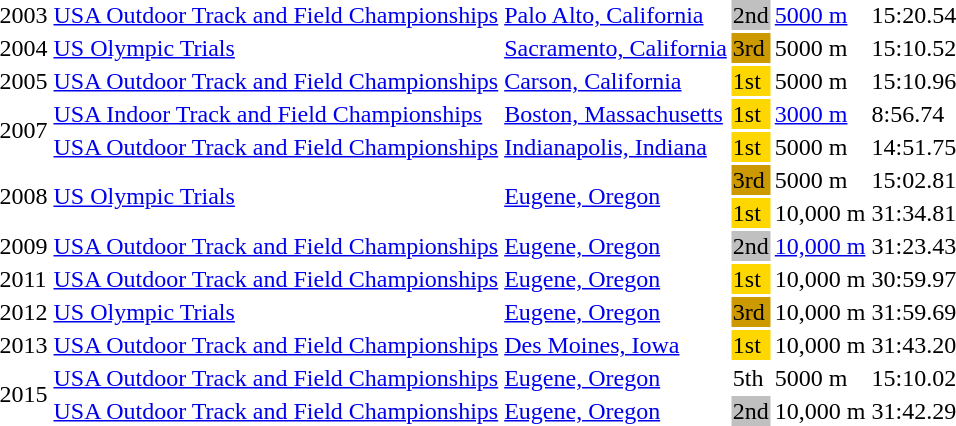<table>
<tr>
<td>2003</td>
<td><a href='#'>USA Outdoor Track and Field Championships</a></td>
<td><a href='#'>Palo Alto, California</a></td>
<td style="background:silver;">2nd</td>
<td><a href='#'>5000 m</a></td>
<td>15:20.54</td>
</tr>
<tr>
<td>2004</td>
<td><a href='#'>US Olympic Trials</a></td>
<td><a href='#'>Sacramento, California</a></td>
<td style="background:#c90;">3rd</td>
<td>5000 m</td>
<td>15:10.52</td>
</tr>
<tr>
<td>2005</td>
<td><a href='#'>USA Outdoor Track and Field Championships</a></td>
<td><a href='#'>Carson, California</a></td>
<td bgcolor=gold>1st</td>
<td>5000 m</td>
<td>15:10.96</td>
</tr>
<tr>
<td rowspan=2>2007</td>
<td><a href='#'>USA Indoor Track and Field Championships</a></td>
<td><a href='#'>Boston, Massachusetts</a></td>
<td bgcolor=gold>1st</td>
<td><a href='#'>3000 m</a></td>
<td>8:56.74</td>
</tr>
<tr>
<td><a href='#'>USA Outdoor Track and Field Championships</a></td>
<td><a href='#'>Indianapolis, Indiana</a></td>
<td bgcolor=gold>1st</td>
<td>5000 m</td>
<td>14:51.75</td>
</tr>
<tr>
<td rowspan=2>2008</td>
<td rowspan=2><a href='#'>US Olympic Trials</a></td>
<td rowspan=2><a href='#'>Eugene, Oregon</a></td>
<td style="background:#c90;">3rd</td>
<td>5000 m</td>
<td>15:02.81</td>
</tr>
<tr>
<td bgcolor=gold>1st</td>
<td>10,000 m</td>
<td>31:34.81</td>
</tr>
<tr>
<td>2009</td>
<td><a href='#'>USA Outdoor Track and Field Championships</a></td>
<td><a href='#'>Eugene, Oregon</a></td>
<td style="background:silver;">2nd</td>
<td><a href='#'>10,000 m</a></td>
<td>31:23.43</td>
</tr>
<tr>
<td>2011</td>
<td><a href='#'>USA Outdoor Track and Field Championships</a></td>
<td><a href='#'>Eugene, Oregon</a></td>
<td bgcolor=gold>1st</td>
<td>10,000 m</td>
<td>30:59.97</td>
</tr>
<tr>
<td>2012</td>
<td><a href='#'>US Olympic Trials</a></td>
<td><a href='#'>Eugene, Oregon</a></td>
<td style="background:#c90;">3rd</td>
<td>10,000 m</td>
<td>31:59.69</td>
</tr>
<tr>
<td>2013</td>
<td><a href='#'>USA Outdoor Track and Field Championships</a></td>
<td><a href='#'>Des Moines, Iowa</a></td>
<td bgcolor=gold>1st</td>
<td>10,000 m</td>
<td>31:43.20</td>
</tr>
<tr>
<td rowspan=2>2015</td>
<td><a href='#'>USA Outdoor Track and Field Championships</a></td>
<td><a href='#'>Eugene, Oregon</a></td>
<td>5th</td>
<td>5000 m</td>
<td>15:10.02</td>
</tr>
<tr>
<td><a href='#'>USA Outdoor Track and Field Championships</a></td>
<td><a href='#'>Eugene, Oregon</a></td>
<td style="background:silver;">2nd</td>
<td>10,000 m</td>
<td>31:42.29</td>
</tr>
</table>
